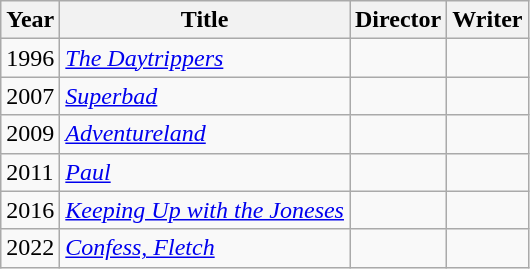<table class="wikitable">
<tr>
<th>Year</th>
<th>Title</th>
<th>Director</th>
<th>Writer</th>
</tr>
<tr>
<td>1996</td>
<td><em><a href='#'>The Daytrippers</a></em></td>
<td></td>
<td></td>
</tr>
<tr>
<td>2007</td>
<td><em><a href='#'>Superbad</a></em></td>
<td></td>
<td></td>
</tr>
<tr>
<td>2009</td>
<td><em><a href='#'>Adventureland</a></em></td>
<td></td>
<td></td>
</tr>
<tr>
<td>2011</td>
<td><em><a href='#'>Paul</a></em></td>
<td></td>
<td></td>
</tr>
<tr>
<td>2016</td>
<td><em><a href='#'>Keeping Up with the Joneses</a></em></td>
<td></td>
<td></td>
</tr>
<tr>
<td>2022</td>
<td><em><a href='#'>Confess, Fletch</a></em></td>
<td></td>
<td></td>
</tr>
</table>
